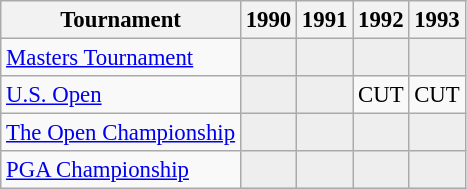<table class="wikitable" style="font-size:95%;text-align:center;">
<tr>
<th>Tournament</th>
<th>1990</th>
<th>1991</th>
<th>1992</th>
<th>1993</th>
</tr>
<tr>
<td align=left><a href='#'>Masters Tournament</a></td>
<td style="background:#eeeeee;"></td>
<td style="background:#eeeeee;"></td>
<td style="background:#eeeeee;"></td>
<td style="background:#eeeeee;"></td>
</tr>
<tr>
<td align=left><a href='#'>U.S. Open</a></td>
<td style="background:#eeeeee;"></td>
<td style="background:#eeeeee;"></td>
<td>CUT</td>
<td>CUT</td>
</tr>
<tr>
<td align=left><a href='#'>The Open Championship</a></td>
<td style="background:#eeeeee;"></td>
<td style="background:#eeeeee;"></td>
<td style="background:#eeeeee;"></td>
<td style="background:#eeeeee;"></td>
</tr>
<tr>
<td align=left><a href='#'>PGA Championship</a></td>
<td style="background:#eeeeee;"></td>
<td style="background:#eeeeee;"></td>
<td style="background:#eeeeee;"></td>
<td style="background:#eeeeee;"></td>
</tr>
</table>
